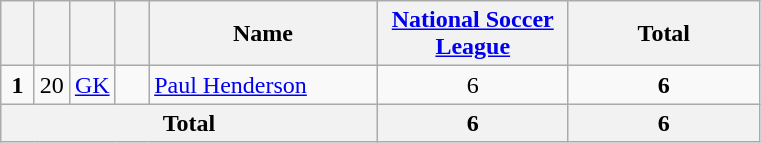<table class="wikitable" style="text-align:center">
<tr>
<th width=15></th>
<th width=15></th>
<th width=15></th>
<th width=15></th>
<th width=145>Name</th>
<th width=120><a href='#'>National Soccer League</a></th>
<th width=120>Total</th>
</tr>
<tr>
<td><strong>1</strong></td>
<td>20</td>
<td><a href='#'>GK</a></td>
<td></td>
<td align=left><a href='#'>Paul Henderson</a></td>
<td>6</td>
<td><strong>6</strong></td>
</tr>
<tr>
<th colspan="5"><strong>Total</strong></th>
<th>6</th>
<th>6</th>
</tr>
</table>
